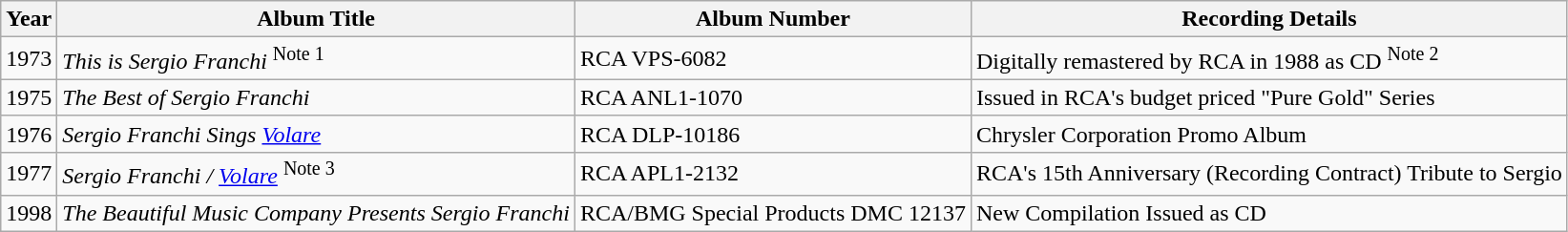<table class="wikitable">
<tr>
<th><strong>Year</strong></th>
<th><strong>Album Title</strong></th>
<th><strong>Album Number</strong></th>
<th><strong>Recording Details</strong></th>
</tr>
<tr>
<td>1973</td>
<td><em>This is Sergio Franchi</em> <sup>Note 1</sup></td>
<td>RCA  VPS-6082</td>
<td>Digitally remastered by RCA in 1988 as CD <sup>Note 2</sup></td>
</tr>
<tr>
<td>1975</td>
<td><em>The Best of Sergio Franchi</em></td>
<td>RCA  ANL1-1070</td>
<td>Issued in RCA's budget priced "Pure Gold" Series</td>
</tr>
<tr>
<td>1976</td>
<td><em>Sergio Franchi Sings <a href='#'>Volare</a></em></td>
<td>RCA  DLP-10186</td>
<td>Chrysler Corporation Promo Album</td>
</tr>
<tr>
<td>1977</td>
<td><em>Sergio Franchi / <a href='#'>Volare</a></em> <sup>Note 3</sup></td>
<td>RCA APL1-2132</td>
<td>RCA's 15th Anniversary (Recording Contract) Tribute to Sergio</td>
</tr>
<tr>
<td>1998</td>
<td><em>The Beautiful Music Company Presents Sergio Franchi</em></td>
<td>RCA/BMG Special Products DMC 12137</td>
<td>New Compilation Issued as CD</td>
</tr>
</table>
